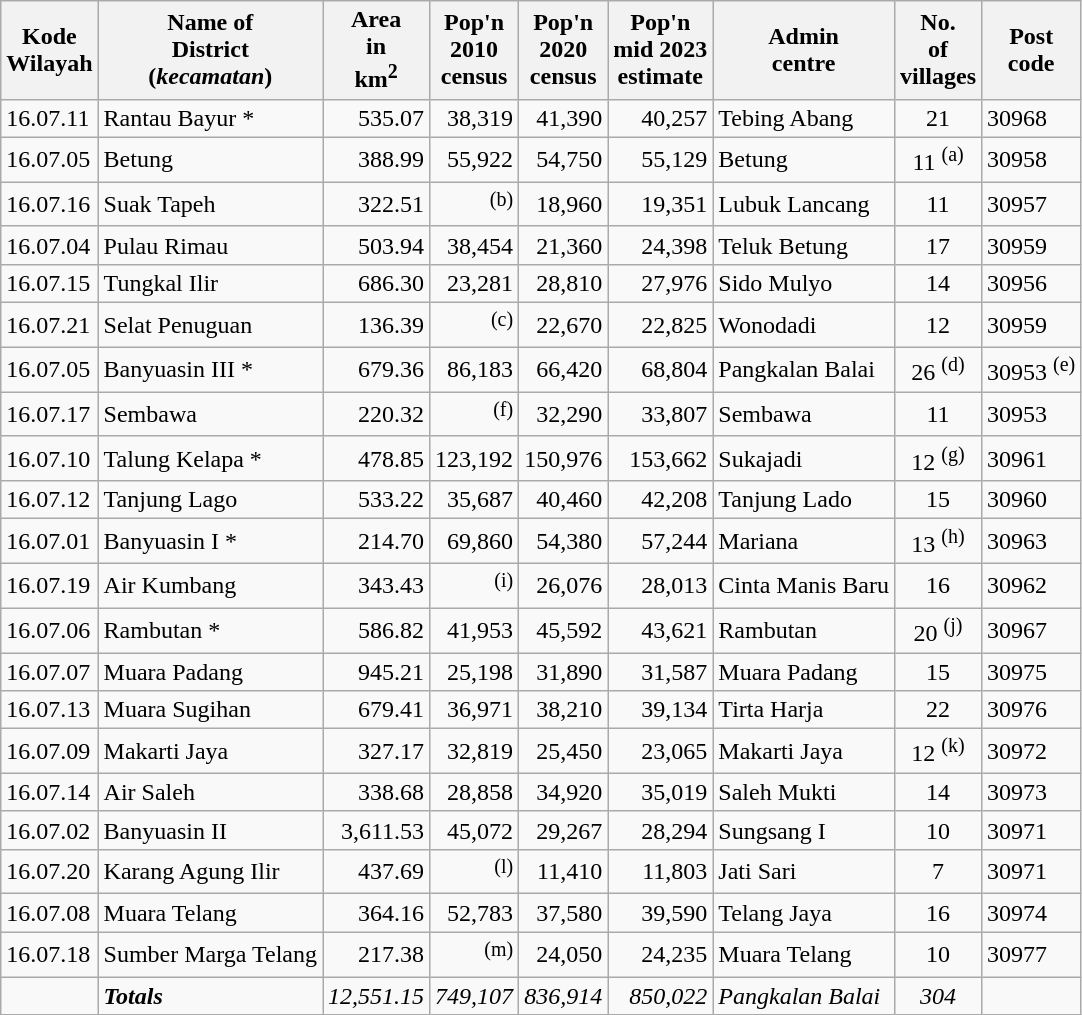<table class="wikitable sortable">
<tr>
<th>Kode <br>Wilayah</th>
<th>Name of<br>District <br>(<em>kecamatan</em>)</th>
<th>Area <br>in<br>km<sup>2</sup></th>
<th>Pop'n <br> 2010<br>census</th>
<th>Pop'n <br> 2020<br>census</th>
<th>Pop'n <br>mid 2023<br>estimate</th>
<th>Admin<br> centre</th>
<th>No.<br>of<br>villages</th>
<th>Post<br>code</th>
</tr>
<tr>
<td>16.07.11</td>
<td>Rantau Bayur *</td>
<td align="right">535.07</td>
<td align="right">38,319</td>
<td align="right">41,390</td>
<td align="right">40,257</td>
<td>Tebing Abang</td>
<td align="center">21</td>
<td>30968</td>
</tr>
<tr>
<td>16.07.05</td>
<td>Betung</td>
<td align="right">388.99</td>
<td align="right">55,922</td>
<td align="right">54,750</td>
<td align="right">55,129</td>
<td>Betung</td>
<td align="center">11 <sup>(a)</sup></td>
<td>30958</td>
</tr>
<tr>
<td>16.07.16</td>
<td>Suak Tapeh</td>
<td align="right">322.51</td>
<td align="right"><sup>(b)</sup></td>
<td align="right">18,960</td>
<td align="right">19,351</td>
<td>Lubuk Lancang</td>
<td align="center">11</td>
<td>30957</td>
</tr>
<tr>
<td>16.07.04</td>
<td>Pulau Rimau</td>
<td align="right">503.94</td>
<td align="right">38,454</td>
<td align="right">21,360</td>
<td align="right">24,398</td>
<td>Teluk Betung</td>
<td align="center">17</td>
<td>30959</td>
</tr>
<tr>
<td>16.07.15</td>
<td>Tungkal Ilir</td>
<td align="right">686.30</td>
<td align="right">23,281</td>
<td align="right">28,810</td>
<td align="right">27,976</td>
<td>Sido Mulyo</td>
<td align="center">14</td>
<td>30956</td>
</tr>
<tr>
<td>16.07.21</td>
<td>Selat Penuguan</td>
<td align="right">136.39</td>
<td align="right"><sup>(c)</sup></td>
<td align="right">22,670</td>
<td align="right">22,825</td>
<td>Wonodadi</td>
<td align="center">12</td>
<td>30959</td>
</tr>
<tr>
<td>16.07.05</td>
<td>Banyuasin III *</td>
<td align="right">679.36</td>
<td align="right">86,183</td>
<td align="right">66,420</td>
<td align="right">68,804</td>
<td>Pangkalan Balai</td>
<td align="center">26 <sup>(d)</sup></td>
<td>30953 <sup>(e)</sup></td>
</tr>
<tr>
<td>16.07.17</td>
<td>Sembawa</td>
<td align="right">220.32</td>
<td align="right"><sup>(f)</sup></td>
<td align="right">32,290</td>
<td align="right">33,807</td>
<td>Sembawa</td>
<td align="center">11</td>
<td>30953</td>
</tr>
<tr>
<td>16.07.10</td>
<td>Talung Kelapa *</td>
<td align="right">478.85</td>
<td align="right">123,192</td>
<td align="right">150,976</td>
<td align="right">153,662</td>
<td>Sukajadi</td>
<td align="center">12 <sup>(g)</sup></td>
<td>30961</td>
</tr>
<tr>
<td>16.07.12</td>
<td>Tanjung Lago</td>
<td align="right">533.22</td>
<td align="right">35,687</td>
<td align="right">40,460</td>
<td align="right">42,208</td>
<td>Tanjung Lado</td>
<td align="center">15</td>
<td>30960</td>
</tr>
<tr>
<td>16.07.01</td>
<td>Banyuasin I *</td>
<td align="right">214.70</td>
<td align="right">69,860</td>
<td align="right">54,380</td>
<td align="right">57,244</td>
<td>Mariana</td>
<td align="center">13 <sup>(h)</sup></td>
<td>30963</td>
</tr>
<tr>
<td>16.07.19</td>
<td>Air Kumbang</td>
<td align="right">343.43</td>
<td align="right"><sup>(i)</sup></td>
<td align="right">26,076</td>
<td align="right">28,013</td>
<td>Cinta Manis Baru</td>
<td align="center">16</td>
<td>30962</td>
</tr>
<tr>
<td>16.07.06</td>
<td>Rambutan *</td>
<td align="right">586.82</td>
<td align="right">41,953</td>
<td align="right">45,592</td>
<td align="right">43,621</td>
<td>Rambutan</td>
<td align="center">20 <sup>(j)</sup></td>
<td>30967</td>
</tr>
<tr>
<td>16.07.07</td>
<td>Muara Padang</td>
<td align="right">945.21</td>
<td align="right">25,198</td>
<td align="right">31,890</td>
<td align="right">31,587</td>
<td>Muara Padang</td>
<td align="center">15</td>
<td>30975</td>
</tr>
<tr>
<td>16.07.13</td>
<td>Muara Sugihan</td>
<td align="right">679.41</td>
<td align="right">36,971</td>
<td align="right">38,210</td>
<td align="right">39,134</td>
<td>Tirta Harja</td>
<td align="center">22</td>
<td>30976</td>
</tr>
<tr>
<td>16.07.09</td>
<td>Makarti Jaya</td>
<td align="right">327.17</td>
<td align="right">32,819</td>
<td align="right">25,450</td>
<td align="right">23,065</td>
<td>Makarti Jaya</td>
<td align="center">12 <sup>(k)</sup></td>
<td>30972</td>
</tr>
<tr>
<td>16.07.14</td>
<td>Air Saleh</td>
<td align="right">338.68</td>
<td align="right">28,858</td>
<td align="right">34,920</td>
<td align="right">35,019</td>
<td>Saleh Mukti</td>
<td align="center">14</td>
<td>30973</td>
</tr>
<tr>
<td>16.07.02</td>
<td>Banyuasin II</td>
<td align="right">3,611.53</td>
<td align="right">45,072</td>
<td align="right">29,267</td>
<td align="right">28,294</td>
<td>Sungsang I</td>
<td align="center">10</td>
<td>30971</td>
</tr>
<tr>
<td>16.07.20</td>
<td>Karang Agung Ilir</td>
<td align="right">437.69</td>
<td align="right"><sup>(l)</sup></td>
<td align="right">11,410</td>
<td align="right">11,803</td>
<td>Jati Sari</td>
<td align="center">7</td>
<td>30971</td>
</tr>
<tr>
<td>16.07.08</td>
<td>Muara Telang</td>
<td align="right">364.16</td>
<td align="right">52,783</td>
<td align="right">37,580</td>
<td align="right">39,590</td>
<td>Telang Jaya</td>
<td align="center">16</td>
<td>30974</td>
</tr>
<tr>
<td>16.07.18</td>
<td>Sumber Marga Telang</td>
<td align="right">217.38</td>
<td align="right"><sup>(m)</sup></td>
<td align="right">24,050</td>
<td align="right">24,235</td>
<td>Muara Telang</td>
<td align="center">10</td>
<td>30977</td>
</tr>
<tr>
<td></td>
<td><strong><em>Totals</em></strong></td>
<td align="right"><em>12,551.15</em></td>
<td align="right"><em>749,107</em></td>
<td align="right"><em>836,914</em></td>
<td align="right"><em>850,022</em></td>
<td><em>Pangkalan Balai</em></td>
<td align="center"><em>304</em></td>
<td></td>
</tr>
</table>
